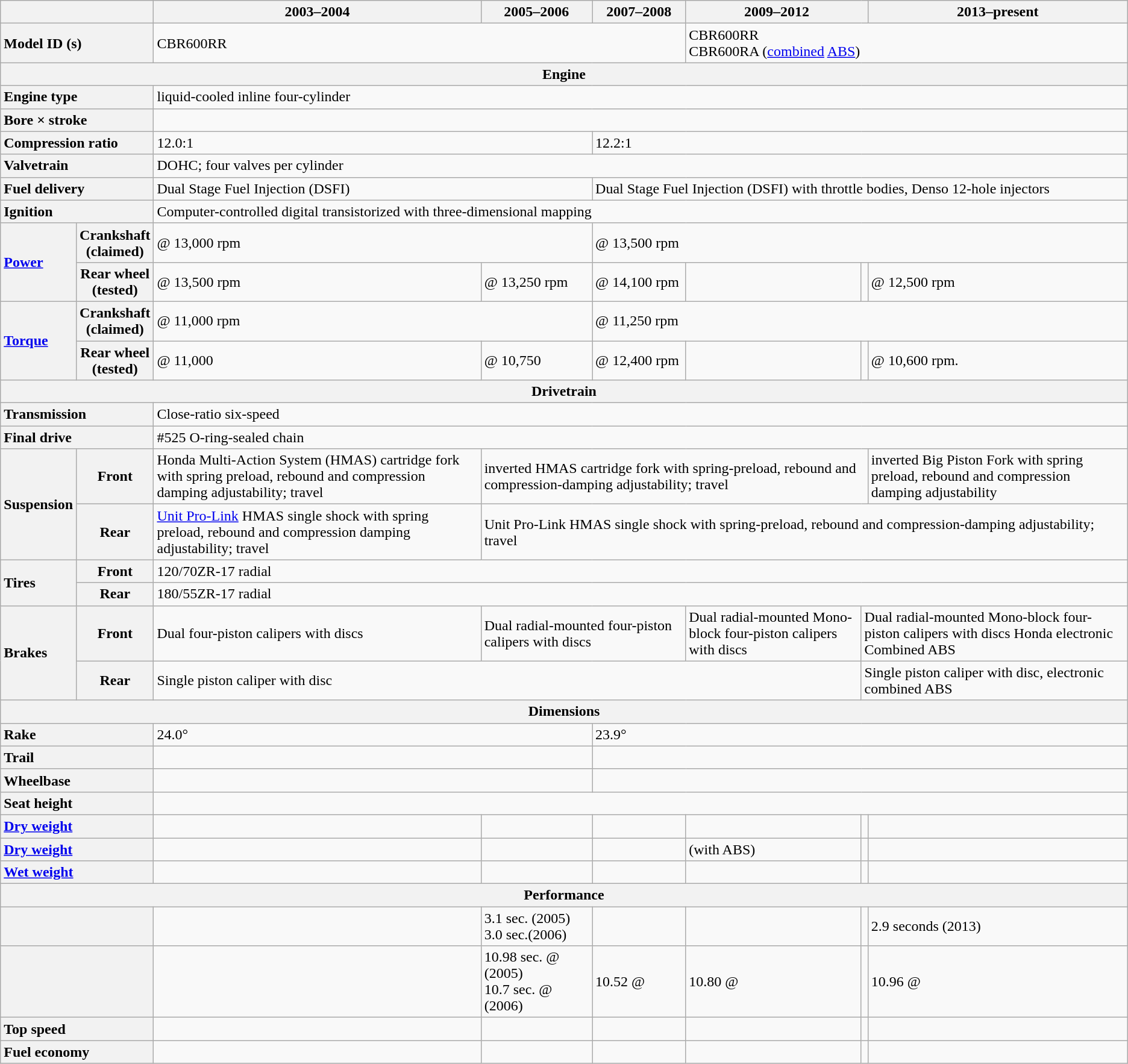<table class="wikitable">
<tr>
<th colspan="2"></th>
<th align="center">2003–2004</th>
<th>2005–2006</th>
<th>2007–2008</th>
<th colspan="2">2009–2012</th>
<th colspan="2">2013–present</th>
</tr>
<tr>
<th colspan="2" style="text-align:left;">Model ID (s)</th>
<td colspan="3">CBR600RR</td>
<td colspan="3">CBR600RR<br>CBR600RA (<a href='#'>combined</a> <a href='#'>ABS</a>)</td>
</tr>
<tr>
<th colspan="8">Engine</th>
</tr>
<tr>
<th colspan="2" style="text-align:left;">Engine type</th>
<td colspan="6"> liquid-cooled inline four-cylinder</td>
</tr>
<tr>
<th colspan="2" style="text-align:left;">Bore × stroke</th>
<td colspan="6"></td>
</tr>
<tr>
<th colspan="2" style="text-align:left;">Compression ratio</th>
<td colspan="2">12.0:1</td>
<td colspan="4">12.2:1</td>
</tr>
<tr>
<th colspan="2" style="text-align:left;">Valvetrain</th>
<td colspan="6">DOHC; four valves per cylinder</td>
</tr>
<tr>
<th colspan="2" style="text-align:left;">Fuel delivery</th>
<td colspan="2">Dual Stage Fuel Injection (DSFI)</td>
<td colspan="4">Dual Stage Fuel Injection (DSFI) with  throttle bodies, Denso 12-hole injectors</td>
</tr>
<tr>
<th colspan="2" style="text-align:left;">Ignition</th>
<td colspan="6">Computer-controlled digital transistorized with three-dimensional mapping</td>
</tr>
<tr>
<th rowspan="2" style="text-align:left;"><a href='#'>Power</a></th>
<th>Crankshaft<br>(claimed)</th>
<td colspan="2"> @ 13,000 rpm</td>
<td colspan="4"> @ 13,500 rpm</td>
</tr>
<tr>
<th>Rear wheel<br>(tested)</th>
<td> @ 13,500 rpm</td>
<td> @ 13,250 rpm</td>
<td> @ 14,100 rpm</td>
<td></td>
<td></td>
<td> @ 12,500 rpm</td>
</tr>
<tr>
<th rowspan="2" style="text-align:left;"><a href='#'>Torque</a></th>
<th>Crankshaft<br>(claimed)</th>
<td colspan="2"> @ 11,000 rpm</td>
<td colspan="4"> @ 11,250 rpm</td>
</tr>
<tr>
<th>Rear wheel<br>(tested)</th>
<td> @ 11,000</td>
<td> @ 10,750</td>
<td> @ 12,400 rpm</td>
<td></td>
<td></td>
<td> @ 10,600 rpm.</td>
</tr>
<tr>
<th colspan="8">Drivetrain</th>
</tr>
<tr>
<th colspan="2" style="text-align:left;">Transmission</th>
<td colspan="6">Close-ratio six-speed</td>
</tr>
<tr>
<th colspan="2" style="text-align:left;">Final drive</th>
<td colspan="6">#525 O-ring-sealed chain</td>
</tr>
<tr>
<th rowspan="2" style="text-align:left;">Suspension</th>
<th>Front</th>
<td> Honda Multi-Action System (HMAS)  cartridge fork with spring preload, rebound and compression damping adjustability;  travel</td>
<td colspan="4"> inverted HMAS cartridge fork with spring-preload, rebound and compression-damping adjustability;  travel</td>
<td colspan="1"> inverted Big Piston Fork with spring preload, rebound and compression damping adjustability</td>
</tr>
<tr>
<th>Rear</th>
<td><a href='#'>Unit Pro-Link</a> HMAS single shock with spring preload, rebound and compression damping adjustability;  travel</td>
<td colspan="5">Unit Pro-Link HMAS single shock with spring-preload, rebound and compression-damping adjustability;  travel</td>
</tr>
<tr>
<th rowspan="2" style="text-align:left;">Tires</th>
<th>Front</th>
<td colspan="6">120/70ZR-17 radial</td>
</tr>
<tr>
<th>Rear</th>
<td colspan="6">180/55ZR-17 radial</td>
</tr>
<tr>
<th rowspan="2" style="text-align:left;">Brakes</th>
<th>Front</th>
<td>Dual four-piston calipers with  discs</td>
<td colspan="2">Dual radial-mounted four-piston calipers with  discs</td>
<td>Dual radial-mounted Mono-block four-piston calipers with  discs</td>
<td colspan="2">Dual radial-mounted Mono-block four-piston calipers with  discs Honda electronic Combined ABS</td>
</tr>
<tr>
<th>Rear</th>
<td colspan="4">Single piston caliper with  disc</td>
<td colspan="2">Single piston caliper with  disc, electronic combined ABS</td>
</tr>
<tr>
<th colspan="8">Dimensions</th>
</tr>
<tr>
<th colspan="2" style="text-align:left;">Rake</th>
<td colspan="2">24.0°</td>
<td colspan="4">23.9°</td>
</tr>
<tr>
<th colspan="2" style="text-align:left;">Trail</th>
<td colspan="2"></td>
<td colspan="4"></td>
</tr>
<tr>
<th colspan="2" style="text-align:left;">Wheelbase</th>
<td colspan="2"></td>
<td colspan="4"></td>
</tr>
<tr>
<th colspan="2" style="text-align:left;">Seat height</th>
<td colspan="6"></td>
</tr>
<tr>
<th colspan="2" style="text-align:left;"><a href='#'>Dry weight</a></th>
<td></td>
<td></td>
<td></td>
<td></td>
<td></td>
<td></td>
</tr>
<tr>
<th colspan="2" style="text-align:left;"><a href='#'>Dry weight</a></th>
<td></td>
<td></td>
<td></td>
<td> (with ABS)<br></td>
<td></td>
<td></td>
</tr>
<tr>
<th colspan="2" style="text-align:left;"><a href='#'>Wet weight</a></th>
<td></td>
<td></td>
<td></td>
<td><br></td>
<td><br></td>
<td></td>
</tr>
<tr>
<th colspan="8">Performance</th>
</tr>
<tr>
<th colspan="2" style="text-align:left;"></th>
<td></td>
<td>3.1 sec. (2005)<br>3.0 sec.(2006)</td>
<td></td>
<td></td>
<td></td>
<td>2.9 seconds (2013)</td>
</tr>
<tr>
<th colspan="2" style="text-align:left;"></th>
<td></td>
<td>10.98 sec. @  (2005)<br>10.7 sec. @  (2006)</td>
<td>10.52 @  <br></td>
<td>10.80 @  <br></td>
<td></td>
<td>10.96 @  <br></td>
</tr>
<tr>
<th colspan="2" style="text-align:left;">Top speed</th>
<td></td>
<td></td>
<td></td>
<td></td>
<td></td>
<td></td>
</tr>
<tr>
<th colspan="2" style="text-align:left;">Fuel economy</th>
<td></td>
<td></td>
<td></td>
<td></td>
<td></td>
<td></td>
</tr>
</table>
